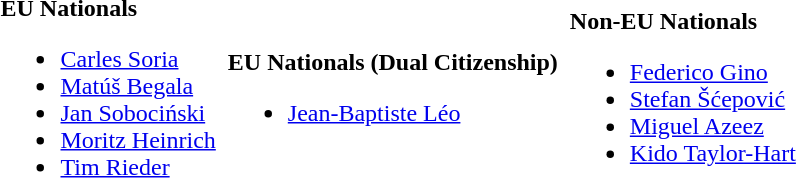<table>
<tr>
<td><strong>EU Nationals</strong><br><ul><li>  <a href='#'>Carles Soria</a></li><li>  <a href='#'>Matúš Begala</a></li><li>  <a href='#'>Jan Sobociński</a></li><li>  <a href='#'>Moritz Heinrich</a></li><li>  <a href='#'>Tim Rieder</a></li></ul></td>
<td></td>
<td><strong>EU Nationals (Dual Citizenship)</strong><br><ul><li>  <a href='#'>Jean-Baptiste Léo</a></li></ul></td>
<td></td>
<td><strong>Non-EU Nationals</strong><br><ul><li> <a href='#'>Federico Gino</a></li><li> <a href='#'>Stefan Šćepović</a></li><li> <a href='#'>Miguel Azeez</a></li><li>  <a href='#'>Kido Taylor-Hart</a></li></ul></td>
<td></td>
</tr>
</table>
